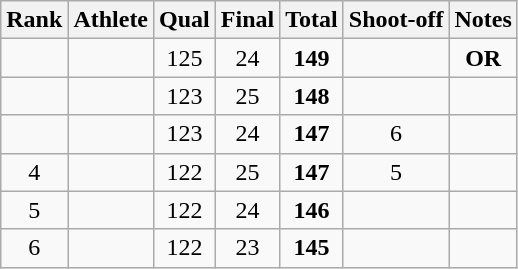<table class="wikitable sortable" style="text-align: center">
<tr>
<th>Rank</th>
<th>Athlete</th>
<th>Qual</th>
<th>Final</th>
<th>Total</th>
<th>Shoot-off</th>
<th>Notes</th>
</tr>
<tr>
<td></td>
<td align=left></td>
<td>125</td>
<td>24</td>
<td><strong>149</strong></td>
<td></td>
<td><strong>OR</strong></td>
</tr>
<tr>
<td></td>
<td align=left></td>
<td>123</td>
<td>25</td>
<td><strong>148</strong></td>
<td></td>
<td></td>
</tr>
<tr>
<td></td>
<td align=left></td>
<td>123</td>
<td>24</td>
<td><strong>147</strong></td>
<td>6</td>
<td></td>
</tr>
<tr>
<td>4</td>
<td align=left></td>
<td>122</td>
<td>25</td>
<td><strong>147</strong></td>
<td>5</td>
<td></td>
</tr>
<tr>
<td>5</td>
<td align=left></td>
<td>122</td>
<td>24</td>
<td><strong>146</strong></td>
<td></td>
<td></td>
</tr>
<tr>
<td>6</td>
<td align=left></td>
<td>122</td>
<td>23</td>
<td><strong>145</strong></td>
<td></td>
<td></td>
</tr>
</table>
